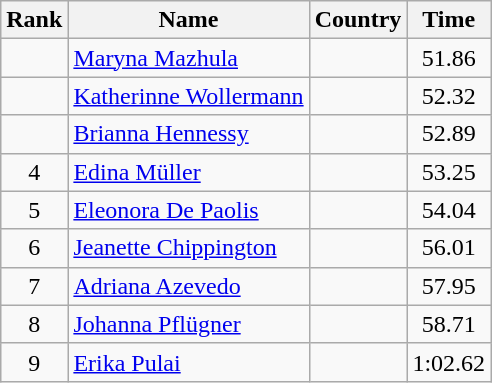<table class="wikitable" style="text-align:center">
<tr>
<th>Rank</th>
<th>Name</th>
<th>Country</th>
<th>Time</th>
</tr>
<tr>
<td></td>
<td align="left"><a href='#'>Maryna Mazhula</a></td>
<td align="left"></td>
<td>51.86</td>
</tr>
<tr>
<td></td>
<td align="left"><a href='#'>Katherinne Wollermann</a></td>
<td align="left"></td>
<td>52.32</td>
</tr>
<tr>
<td></td>
<td align="left"><a href='#'>Brianna Hennessy</a></td>
<td align="left"></td>
<td>52.89</td>
</tr>
<tr>
<td>4</td>
<td align="left"><a href='#'>Edina Müller</a></td>
<td align="left"></td>
<td>53.25</td>
</tr>
<tr>
<td>5</td>
<td align="left"><a href='#'>Eleonora De Paolis</a></td>
<td align="left"></td>
<td>54.04</td>
</tr>
<tr>
<td>6</td>
<td align="left"><a href='#'>Jeanette Chippington</a></td>
<td align="left"></td>
<td>56.01</td>
</tr>
<tr>
<td>7</td>
<td align="left"><a href='#'>Adriana Azevedo</a></td>
<td align="left"></td>
<td>57.95</td>
</tr>
<tr>
<td>8</td>
<td align="left"><a href='#'>Johanna Pflügner</a></td>
<td align="left"></td>
<td>58.71</td>
</tr>
<tr>
<td>9</td>
<td align="left"><a href='#'>Erika Pulai</a></td>
<td align="left"></td>
<td>1:02.62</td>
</tr>
</table>
